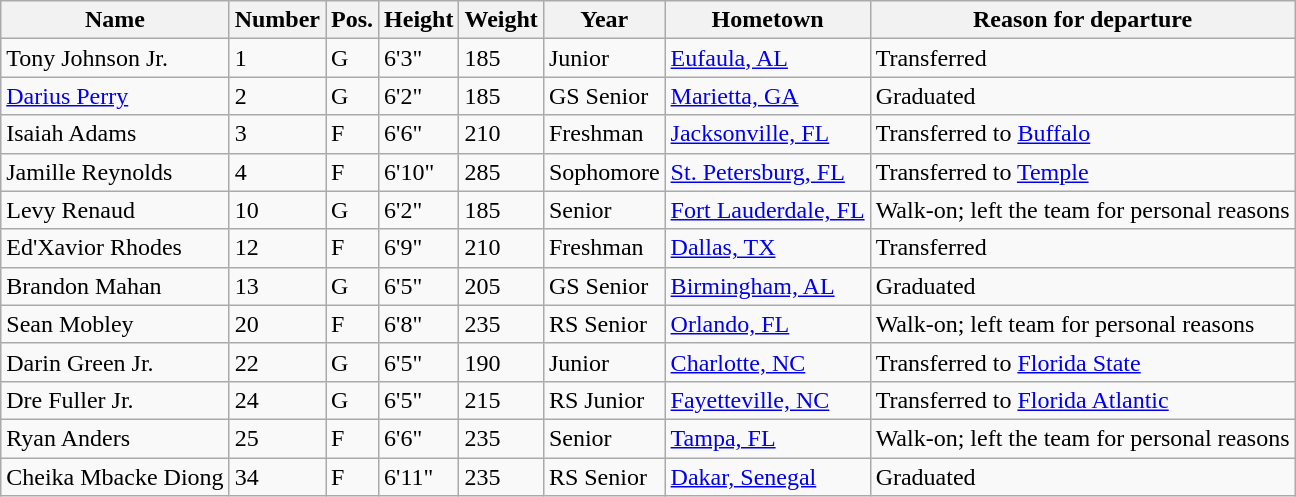<table class="wikitable sortable" border="1">
<tr>
<th>Name</th>
<th>Number</th>
<th>Pos.</th>
<th>Height</th>
<th>Weight</th>
<th>Year</th>
<th>Hometown</th>
<th class="unsortable">Reason for departure</th>
</tr>
<tr>
<td>Tony Johnson Jr.</td>
<td>1</td>
<td>G</td>
<td>6'3"</td>
<td>185</td>
<td>Junior</td>
<td><a href='#'>Eufaula, AL</a></td>
<td>Transferred</td>
</tr>
<tr>
<td><a href='#'>Darius Perry</a></td>
<td>2</td>
<td>G</td>
<td>6'2"</td>
<td>185</td>
<td>GS Senior</td>
<td><a href='#'>Marietta, GA</a></td>
<td>Graduated</td>
</tr>
<tr>
<td>Isaiah Adams</td>
<td>3</td>
<td>F</td>
<td>6'6"</td>
<td>210</td>
<td>Freshman</td>
<td><a href='#'>Jacksonville, FL</a></td>
<td>Transferred to <a href='#'>Buffalo</a></td>
</tr>
<tr>
<td>Jamille Reynolds</td>
<td>4</td>
<td>F</td>
<td>6'10"</td>
<td>285</td>
<td>Sophomore</td>
<td><a href='#'>St. Petersburg, FL</a></td>
<td>Transferred to <a href='#'>Temple</a></td>
</tr>
<tr>
<td>Levy Renaud</td>
<td>10</td>
<td>G</td>
<td>6'2"</td>
<td>185</td>
<td>Senior</td>
<td><a href='#'>Fort Lauderdale, FL</a></td>
<td>Walk-on; left the team for personal reasons</td>
</tr>
<tr>
<td>Ed'Xavior Rhodes</td>
<td>12</td>
<td>F</td>
<td>6'9"</td>
<td>210</td>
<td>Freshman</td>
<td><a href='#'>Dallas, TX</a></td>
<td>Transferred</td>
</tr>
<tr>
<td>Brandon Mahan</td>
<td>13</td>
<td>G</td>
<td>6'5"</td>
<td>205</td>
<td>GS Senior</td>
<td><a href='#'>Birmingham, AL</a></td>
<td>Graduated</td>
</tr>
<tr>
<td>Sean Mobley</td>
<td>20</td>
<td>F</td>
<td>6'8"</td>
<td>235</td>
<td>RS Senior</td>
<td><a href='#'>Orlando, FL</a></td>
<td>Walk-on; left team for personal reasons</td>
</tr>
<tr>
<td>Darin Green Jr.</td>
<td>22</td>
<td>G</td>
<td>6'5"</td>
<td>190</td>
<td>Junior</td>
<td><a href='#'>Charlotte, NC</a></td>
<td>Transferred to <a href='#'>Florida State</a></td>
</tr>
<tr>
<td>Dre Fuller Jr.</td>
<td>24</td>
<td>G</td>
<td>6'5"</td>
<td>215</td>
<td>RS Junior</td>
<td><a href='#'>Fayetteville, NC</a></td>
<td>Transferred to <a href='#'>Florida Atlantic</a></td>
</tr>
<tr>
<td>Ryan Anders</td>
<td>25</td>
<td>F</td>
<td>6'6"</td>
<td>235</td>
<td>Senior</td>
<td><a href='#'>Tampa, FL</a></td>
<td>Walk-on; left the team for personal reasons</td>
</tr>
<tr>
<td>Cheika Mbacke Diong</td>
<td>34</td>
<td>F</td>
<td>6'11"</td>
<td>235</td>
<td>RS Senior</td>
<td><a href='#'>Dakar, Senegal</a></td>
<td>Graduated</td>
</tr>
</table>
